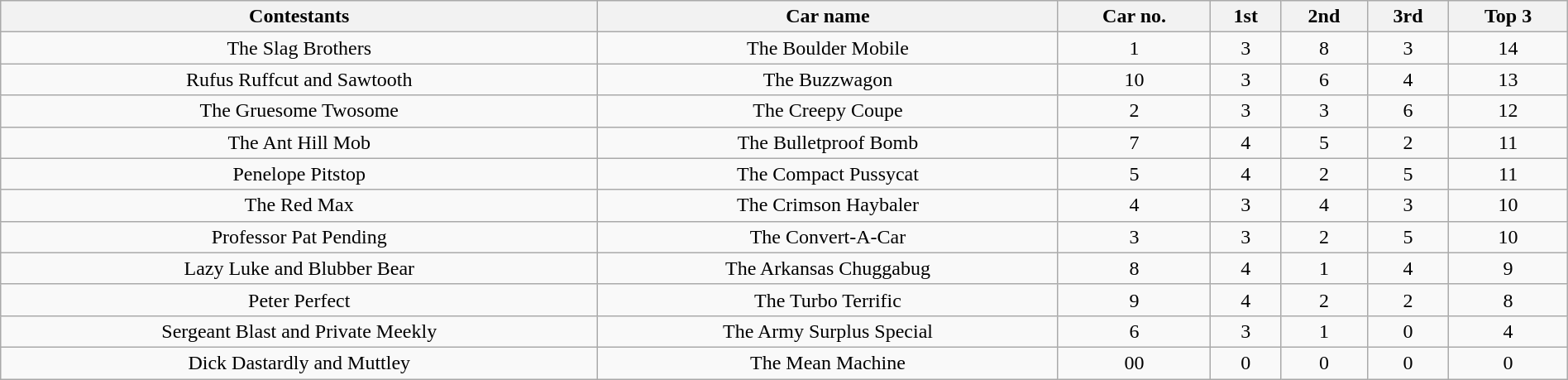<table class="wikitable sortable" style="width:100%; text-align: center">
<tr>
<th>Contestants</th>
<th>Car name</th>
<th>Car no.</th>
<th>1st</th>
<th>2nd</th>
<th>3rd</th>
<th>Top 3</th>
</tr>
<tr>
<td>The Slag Brothers</td>
<td>The Boulder Mobile</td>
<td style="text-align:center;">1</td>
<td style="text-align:center;">3</td>
<td style="text-align:center;">8</td>
<td style="text-align:center;">3</td>
<td style="text-align:center;">14</td>
</tr>
<tr>
<td>Rufus Ruffcut and Sawtooth</td>
<td>The Buzzwagon</td>
<td style="text-align:center;">10</td>
<td style="text-align:center;">3</td>
<td style="text-align:center;">6</td>
<td style="text-align:center;">4</td>
<td style="text-align:center;">13</td>
</tr>
<tr>
<td>The Gruesome Twosome</td>
<td>The Creepy Coupe</td>
<td style="text-align:center;">2</td>
<td style="text-align:center;">3</td>
<td style="text-align:center;">3</td>
<td style="text-align:center;">6</td>
<td style="text-align:center;">12</td>
</tr>
<tr>
<td>The Ant Hill Mob</td>
<td>The Bulletproof Bomb</td>
<td style="text-align:center;">7</td>
<td style="text-align:center;">4</td>
<td style="text-align:center;">5</td>
<td style="text-align:center;">2</td>
<td style="text-align:center;">11</td>
</tr>
<tr>
<td>Penelope Pitstop</td>
<td>The Compact Pussycat</td>
<td style="text-align:center;">5</td>
<td style="text-align:center;">4</td>
<td style="text-align:center;">2</td>
<td style="text-align:center;">5</td>
<td style="text-align:center;">11</td>
</tr>
<tr>
<td>The Red Max</td>
<td>The Crimson Haybaler</td>
<td style="text-align:center;">4</td>
<td style="text-align:center;">3</td>
<td style="text-align:center;">4</td>
<td style="text-align:center;">3</td>
<td style="text-align:center;">10</td>
</tr>
<tr>
<td>Professor Pat Pending</td>
<td>The Convert-A-Car</td>
<td style="text-align:center;">3</td>
<td style="text-align:center;">3</td>
<td style="text-align:center;">2</td>
<td style="text-align:center;">5</td>
<td style="text-align:center;">10</td>
</tr>
<tr>
<td>Lazy Luke and Blubber Bear</td>
<td>The Arkansas Chuggabug</td>
<td style="text-align:center;">8</td>
<td style="text-align:center;">4</td>
<td style="text-align:center;">1</td>
<td style="text-align:center;">4</td>
<td style="text-align:center;">9</td>
</tr>
<tr>
<td>Peter Perfect</td>
<td>The Turbo Terrific</td>
<td style="text-align:center;">9</td>
<td style="text-align:center;">4</td>
<td style="text-align:center;">2</td>
<td style="text-align:center;">2</td>
<td style="text-align:center;">8</td>
</tr>
<tr>
<td>Sergeant Blast and Private Meekly</td>
<td>The Army Surplus Special</td>
<td style="text-align:center;">6</td>
<td style="text-align:center;">3</td>
<td style="text-align:center;">1</td>
<td style="text-align:center;">0</td>
<td style="text-align:center;">4</td>
</tr>
<tr>
<td>Dick Dastardly and Muttley</td>
<td>The Mean Machine</td>
<td style="text-align:center;">00</td>
<td style="text-align:center;">0</td>
<td style="text-align:center;">0</td>
<td style="text-align:center;">0</td>
<td style="text-align:center;">0</td>
</tr>
</table>
